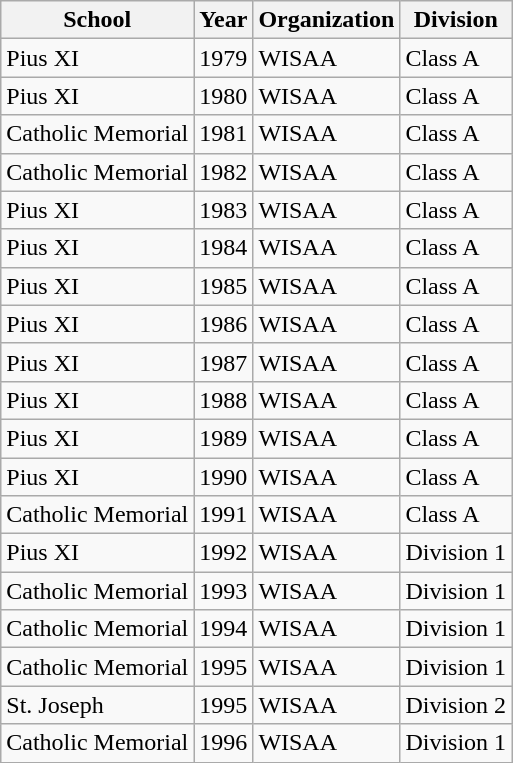<table class="wikitable">
<tr>
<th>School</th>
<th>Year</th>
<th>Organization</th>
<th>Division</th>
</tr>
<tr>
<td>Pius XI</td>
<td>1979</td>
<td>WISAA</td>
<td>Class A</td>
</tr>
<tr>
<td>Pius XI</td>
<td>1980</td>
<td>WISAA</td>
<td>Class A</td>
</tr>
<tr>
<td>Catholic Memorial</td>
<td>1981</td>
<td>WISAA</td>
<td>Class A</td>
</tr>
<tr>
<td>Catholic Memorial</td>
<td>1982</td>
<td>WISAA</td>
<td>Class A</td>
</tr>
<tr>
<td>Pius XI</td>
<td>1983</td>
<td>WISAA</td>
<td>Class A</td>
</tr>
<tr>
<td>Pius XI</td>
<td>1984</td>
<td>WISAA</td>
<td>Class A</td>
</tr>
<tr>
<td>Pius XI</td>
<td>1985</td>
<td>WISAA</td>
<td>Class A</td>
</tr>
<tr>
<td>Pius XI</td>
<td>1986</td>
<td>WISAA</td>
<td>Class A</td>
</tr>
<tr>
<td>Pius XI</td>
<td>1987</td>
<td>WISAA</td>
<td>Class A</td>
</tr>
<tr>
<td>Pius XI</td>
<td>1988</td>
<td>WISAA</td>
<td>Class A</td>
</tr>
<tr>
<td>Pius XI</td>
<td>1989</td>
<td>WISAA</td>
<td>Class A</td>
</tr>
<tr>
<td>Pius XI</td>
<td>1990</td>
<td>WISAA</td>
<td>Class A</td>
</tr>
<tr>
<td>Catholic Memorial</td>
<td>1991</td>
<td>WISAA</td>
<td>Class A</td>
</tr>
<tr>
<td>Pius XI</td>
<td>1992</td>
<td>WISAA</td>
<td>Division 1</td>
</tr>
<tr>
<td>Catholic Memorial</td>
<td>1993</td>
<td>WISAA</td>
<td>Division 1</td>
</tr>
<tr>
<td>Catholic Memorial</td>
<td>1994</td>
<td>WISAA</td>
<td>Division 1</td>
</tr>
<tr>
<td>Catholic Memorial</td>
<td>1995</td>
<td>WISAA</td>
<td>Division 1</td>
</tr>
<tr>
<td>St. Joseph</td>
<td>1995</td>
<td>WISAA</td>
<td>Division 2</td>
</tr>
<tr>
<td>Catholic Memorial</td>
<td>1996</td>
<td>WISAA</td>
<td>Division 1</td>
</tr>
</table>
